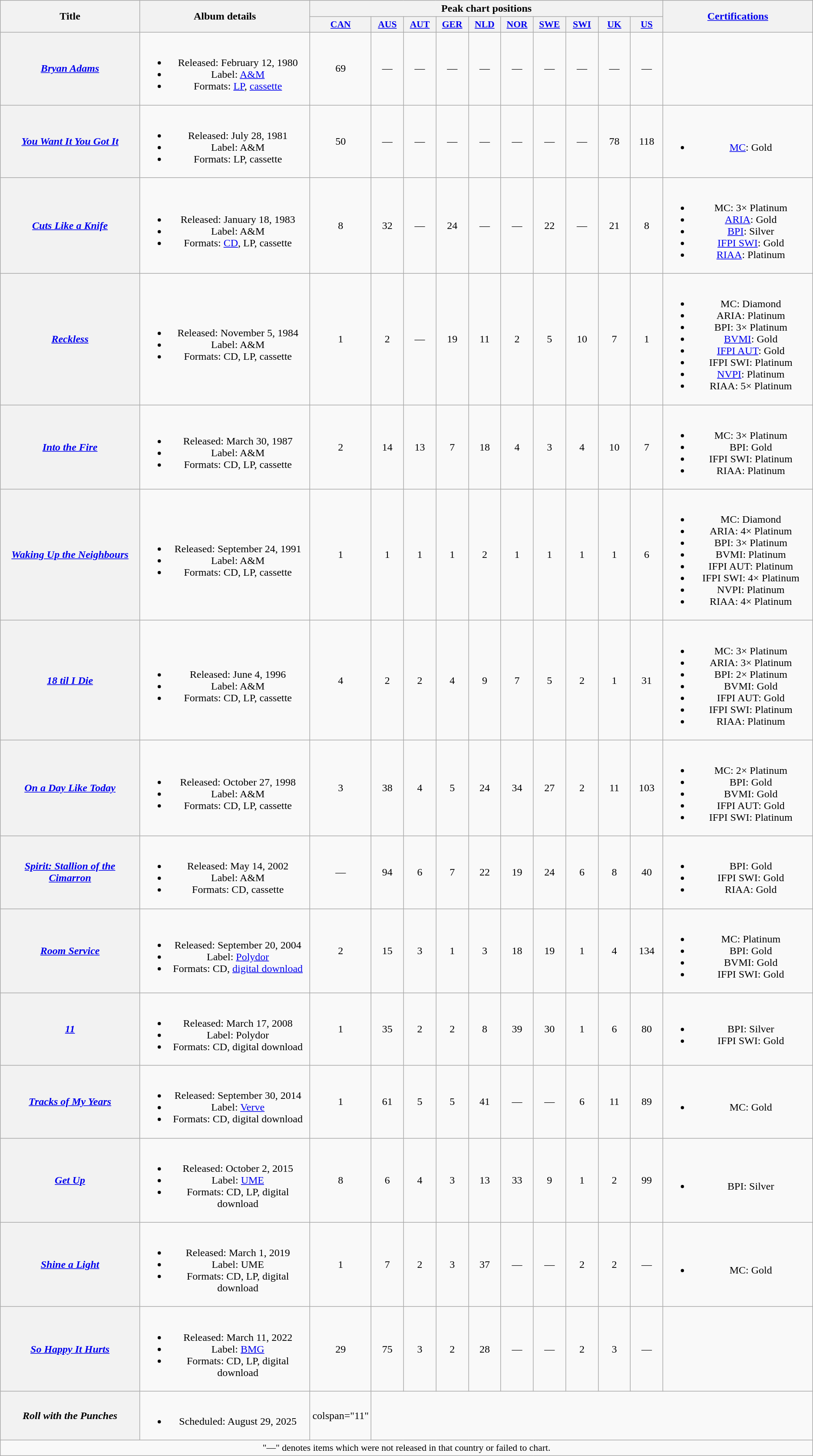<table class="wikitable plainrowheaders" style="text-align:center;" border="1">
<tr>
<th scope="col" rowspan="2" style="width:13em;">Title</th>
<th scope="col" rowspan="2" style="width:16em;">Album details</th>
<th scope="col" colspan="10">Peak chart positions</th>
<th scope="col" rowspan="2" style="width:14em;"><a href='#'>Certifications</a></th>
</tr>
<tr>
<th scope="col" style="width:3em;font-size:90%;"><a href='#'>CAN</a><br></th>
<th scope="col" style="width:3em;font-size:90%;"><a href='#'>AUS</a><br></th>
<th scope="col" style="width:3em;font-size:90%;"><a href='#'>AUT</a><br></th>
<th scope="col" style="width:3em;font-size:90%;"><a href='#'>GER</a><br></th>
<th scope="col" style="width:3em;font-size:90%;"><a href='#'>NLD</a><br></th>
<th scope="col" style="width:3em;font-size:90%;"><a href='#'>NOR</a><br></th>
<th scope="col" style="width:3em;font-size:90%;"><a href='#'>SWE</a><br></th>
<th scope="col" style="width:3em;font-size:90%;"><a href='#'>SWI</a><br></th>
<th scope="col" style="width:3em;font-size:90%;"><a href='#'>UK</a><br></th>
<th scope="col" style="width:3em;font-size:90%;"><a href='#'>US</a><br></th>
</tr>
<tr>
<th scope="row"><em><a href='#'>Bryan Adams</a></em></th>
<td><br><ul><li>Released: February 12, 1980</li><li>Label: <a href='#'>A&M</a></li><li>Formats: <a href='#'>LP</a>, <a href='#'>cassette</a></li></ul></td>
<td>69</td>
<td>—</td>
<td>—</td>
<td>—</td>
<td>—</td>
<td>—</td>
<td>—</td>
<td>—</td>
<td>—</td>
<td>—</td>
<td></td>
</tr>
<tr>
<th scope="row"><em><a href='#'>You Want It You Got It</a></em></th>
<td><br><ul><li>Released: July 28, 1981</li><li>Label: A&M</li><li>Formats: LP, cassette</li></ul></td>
<td>50</td>
<td>—</td>
<td>—</td>
<td>—</td>
<td>—</td>
<td>—</td>
<td>—</td>
<td>—</td>
<td>78</td>
<td>118</td>
<td><br><ul><li><a href='#'>MC</a>: Gold</li></ul></td>
</tr>
<tr>
<th scope="row"><em><a href='#'>Cuts Like a Knife</a></em></th>
<td><br><ul><li>Released: January 18, 1983</li><li>Label: A&M</li><li>Formats: <a href='#'>CD</a>, LP, cassette</li></ul></td>
<td>8</td>
<td>32</td>
<td>—</td>
<td>24</td>
<td>—</td>
<td>—</td>
<td>22</td>
<td>—</td>
<td>21</td>
<td>8</td>
<td><br><ul><li>MC: 3× Platinum</li><li><a href='#'>ARIA</a>: Gold</li><li><a href='#'>BPI</a>: Silver</li><li><a href='#'>IFPI SWI</a>: Gold</li><li><a href='#'>RIAA</a>: Platinum</li></ul></td>
</tr>
<tr>
<th scope="row"><em><a href='#'>Reckless</a></em></th>
<td><br><ul><li>Released: November 5, 1984</li><li>Label: A&M</li><li>Formats: CD, LP, cassette</li></ul></td>
<td>1</td>
<td>2</td>
<td>—</td>
<td>19</td>
<td>11</td>
<td>2</td>
<td>5</td>
<td>10</td>
<td>7</td>
<td>1</td>
<td><br><ul><li>MC: Diamond</li><li>ARIA: Platinum</li><li>BPI: 3× Platinum</li><li><a href='#'>BVMI</a>: Gold</li><li><a href='#'>IFPI AUT</a>: Gold</li><li>IFPI SWI: Platinum</li><li><a href='#'>NVPI</a>: Platinum</li><li>RIAA: 5× Platinum</li></ul></td>
</tr>
<tr>
<th scope="row"><em><a href='#'>Into the Fire</a></em></th>
<td><br><ul><li>Released: March 30, 1987</li><li>Label: A&M</li><li>Formats: CD, LP, cassette</li></ul></td>
<td>2</td>
<td>14</td>
<td>13</td>
<td>7</td>
<td>18</td>
<td>4</td>
<td>3</td>
<td>4</td>
<td>10</td>
<td>7</td>
<td><br><ul><li>MC: 3× Platinum</li><li>BPI: Gold</li><li>IFPI SWI: Platinum</li><li>RIAA: Platinum</li></ul></td>
</tr>
<tr>
<th scope="row"><em><a href='#'>Waking Up the Neighbours</a></em></th>
<td><br><ul><li>Released: September 24, 1991</li><li>Label: A&M</li><li>Formats: CD, LP, cassette</li></ul></td>
<td>1</td>
<td>1</td>
<td>1</td>
<td>1</td>
<td>2</td>
<td>1</td>
<td>1</td>
<td>1</td>
<td>1</td>
<td>6</td>
<td><br><ul><li>MC: Diamond</li><li>ARIA: 4× Platinum</li><li>BPI: 3× Platinum</li><li>BVMI: Platinum</li><li>IFPI AUT: Platinum</li><li>IFPI SWI: 4× Platinum</li><li>NVPI: Platinum</li><li>RIAA: 4× Platinum</li></ul></td>
</tr>
<tr>
<th scope="row"><em><a href='#'>18 til I Die</a></em></th>
<td><br><ul><li>Released: June 4, 1996</li><li>Label: A&M</li><li>Formats: CD, LP, cassette</li></ul></td>
<td>4</td>
<td>2</td>
<td>2</td>
<td>4</td>
<td>9</td>
<td>7</td>
<td>5</td>
<td>2</td>
<td>1</td>
<td>31</td>
<td><br><ul><li>MC: 3× Platinum</li><li>ARIA: 3× Platinum</li><li>BPI: 2× Platinum</li><li>BVMI: Gold</li><li>IFPI AUT: Gold</li><li>IFPI SWI: Platinum</li><li>RIAA: Platinum</li></ul></td>
</tr>
<tr>
<th scope="row"><em><a href='#'>On a Day Like Today</a></em></th>
<td><br><ul><li>Released: October 27, 1998</li><li>Label: A&M</li><li>Formats: CD, LP, cassette</li></ul></td>
<td>3</td>
<td>38</td>
<td>4</td>
<td>5</td>
<td>24</td>
<td>34</td>
<td>27</td>
<td>2</td>
<td>11</td>
<td>103</td>
<td><br><ul><li>MC: 2× Platinum</li><li>BPI: Gold</li><li>BVMI: Gold</li><li>IFPI AUT: Gold</li><li>IFPI SWI: Platinum</li></ul></td>
</tr>
<tr>
<th scope="row"><em><a href='#'>Spirit: Stallion of the Cimarron</a></em><br></th>
<td><br><ul><li>Released: May 14, 2002</li><li>Label: A&M</li><li>Formats: CD, cassette</li></ul></td>
<td>—</td>
<td>94</td>
<td>6</td>
<td>7</td>
<td>22</td>
<td>19</td>
<td>24</td>
<td>6</td>
<td>8</td>
<td>40</td>
<td><br><ul><li>BPI: Gold</li><li>IFPI SWI: Gold</li><li>RIAA: Gold</li></ul></td>
</tr>
<tr>
<th scope="row"><em><a href='#'>Room Service</a></em></th>
<td><br><ul><li>Released: September 20, 2004</li><li>Label: <a href='#'>Polydor</a></li><li>Formats: CD, <a href='#'>digital download</a></li></ul></td>
<td>2</td>
<td>15</td>
<td>3</td>
<td>1</td>
<td>3</td>
<td>18</td>
<td>19</td>
<td>1</td>
<td>4</td>
<td>134</td>
<td><br><ul><li>MC: Platinum</li><li>BPI: Gold</li><li>BVMI: Gold</li><li>IFPI SWI: Gold</li></ul></td>
</tr>
<tr>
<th scope="row"><em><a href='#'>11</a></em></th>
<td><br><ul><li>Released: March 17, 2008</li><li>Label: Polydor</li><li>Formats: CD, digital download</li></ul></td>
<td>1</td>
<td>35</td>
<td>2</td>
<td>2</td>
<td>8</td>
<td>39</td>
<td>30</td>
<td>1</td>
<td>6</td>
<td>80</td>
<td><br><ul><li>BPI: Silver</li><li>IFPI SWI: Gold</li></ul></td>
</tr>
<tr>
<th scope="row"><em><a href='#'>Tracks of My Years</a></em></th>
<td><br><ul><li>Released: September 30, 2014</li><li>Label: <a href='#'>Verve</a></li><li>Formats: CD, digital download</li></ul></td>
<td>1</td>
<td>61</td>
<td>5</td>
<td>5</td>
<td>41</td>
<td>—</td>
<td>—</td>
<td>6</td>
<td>11</td>
<td>89</td>
<td><br><ul><li>MC: Gold</li></ul></td>
</tr>
<tr>
<th scope="row"><em><a href='#'>Get Up</a></em></th>
<td><br><ul><li>Released: October 2, 2015</li><li>Label: <a href='#'>UME</a></li><li>Formats: CD, LP, digital download</li></ul></td>
<td>8</td>
<td>6</td>
<td>4</td>
<td>3</td>
<td>13</td>
<td>33</td>
<td>9</td>
<td>1</td>
<td>2</td>
<td>99</td>
<td><br><ul><li>BPI: Silver</li></ul></td>
</tr>
<tr>
<th scope="row"><em><a href='#'>Shine a Light</a></em></th>
<td><br><ul><li>Released: March 1, 2019</li><li>Label: UME</li><li>Formats: CD, LP, digital download</li></ul></td>
<td>1</td>
<td>7</td>
<td>2</td>
<td>3</td>
<td>37</td>
<td>—</td>
<td>—</td>
<td>2</td>
<td>2</td>
<td>—</td>
<td><br><ul><li>MC: Gold</li></ul></td>
</tr>
<tr>
<th scope="row"><em><a href='#'>So Happy It Hurts</a></em></th>
<td><br><ul><li>Released: March 11, 2022</li><li>Label: <a href='#'>BMG</a></li><li>Formats: CD, LP, digital download</li></ul></td>
<td>29</td>
<td>75</td>
<td>3</td>
<td>2</td>
<td>28</td>
<td>—</td>
<td>—</td>
<td>2</td>
<td>3</td>
<td>—</td>
<td></td>
</tr>
<tr>
<th scope="row"><em>Roll with the Punches</em></th>
<td><br><ul><li>Scheduled: August 29, 2025</li></ul></td>
<td>colspan="11" </td>
</tr>
<tr>
<td colspan="14" style="font-size:90%">"—" denotes items which were not released in that country or failed to chart.</td>
</tr>
</table>
